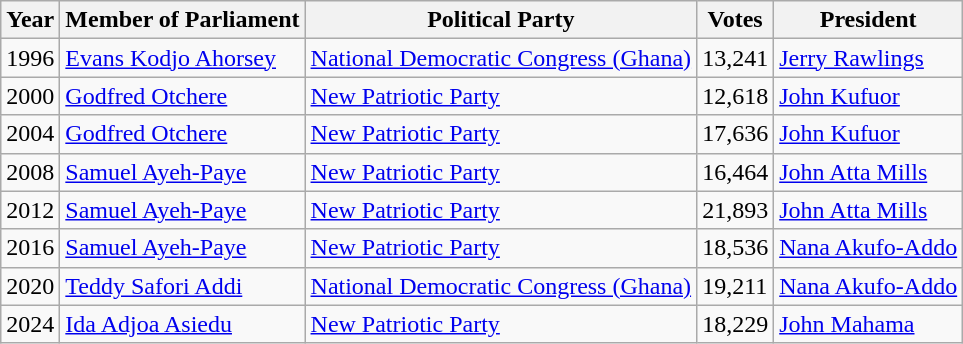<table class="wikitable">
<tr>
<th>Year</th>
<th>Member of Parliament</th>
<th>Political Party</th>
<th>Votes</th>
<th>President</th>
</tr>
<tr>
<td>1996</td>
<td><a href='#'>Evans Kodjo Ahorsey</a></td>
<td><a href='#'>National Democratic Congress (Ghana)</a></td>
<td>13,241</td>
<td><a href='#'>Jerry Rawlings</a></td>
</tr>
<tr>
<td>2000</td>
<td><a href='#'>Godfred Otchere</a></td>
<td><a href='#'>New Patriotic Party</a></td>
<td>12,618</td>
<td><a href='#'>John Kufuor</a></td>
</tr>
<tr>
<td>2004</td>
<td><a href='#'>Godfred Otchere</a></td>
<td><a href='#'>New Patriotic Party</a></td>
<td>17,636</td>
<td><a href='#'>John Kufuor</a></td>
</tr>
<tr>
<td>2008</td>
<td><a href='#'>Samuel Ayeh-Paye</a></td>
<td><a href='#'>New Patriotic Party</a></td>
<td>16,464</td>
<td><a href='#'>John Atta Mills</a></td>
</tr>
<tr>
<td>2012</td>
<td><a href='#'>Samuel Ayeh-Paye</a></td>
<td><a href='#'>New Patriotic Party</a></td>
<td>21,893</td>
<td><a href='#'>John Atta Mills</a></td>
</tr>
<tr>
<td>2016</td>
<td><a href='#'>Samuel Ayeh-Paye</a></td>
<td><a href='#'>New Patriotic Party</a></td>
<td>18,536</td>
<td><a href='#'>Nana Akufo-Addo</a></td>
</tr>
<tr>
<td>2020</td>
<td><a href='#'>Teddy Safori Addi</a></td>
<td><a href='#'>National Democratic Congress (Ghana)</a></td>
<td>19,211</td>
<td><a href='#'>Nana Akufo-Addo</a></td>
</tr>
<tr>
<td>2024</td>
<td><a href='#'>Ida Adjoa Asiedu</a></td>
<td><a href='#'>New Patriotic Party</a></td>
<td>18,229</td>
<td><a href='#'>John Mahama</a></td>
</tr>
</table>
